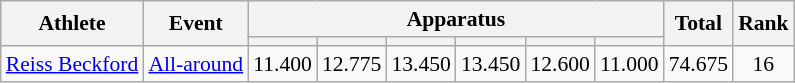<table class="wikitable" style="font-size:90%">
<tr>
<th rowspan=2>Athlete</th>
<th rowspan=2>Event</th>
<th colspan=6>Apparatus</th>
<th rowspan=2>Total</th>
<th rowspan=2>Rank</th>
</tr>
<tr style="font-size:95%">
<th></th>
<th></th>
<th></th>
<th></th>
<th></th>
<th></th>
</tr>
<tr align=center>
<td align=left><a href='#'>Reiss Beckford</a></td>
<td align=left><a href='#'>All-around</a></td>
<td>11.400</td>
<td>12.775</td>
<td>13.450</td>
<td>13.450</td>
<td>12.600</td>
<td>11.000</td>
<td>74.675</td>
<td>16</td>
</tr>
</table>
